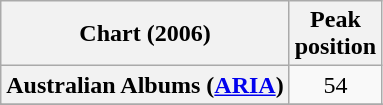<table class="wikitable sortable plainrowheaders" style="text-align:center">
<tr>
<th scope="col">Chart (2006)</th>
<th scope="col">Peak<br>position</th>
</tr>
<tr>
<th scope="row">Australian Albums (<a href='#'>ARIA</a>)</th>
<td>54</td>
</tr>
<tr>
</tr>
<tr>
</tr>
<tr>
</tr>
<tr>
</tr>
<tr>
</tr>
<tr>
</tr>
<tr>
</tr>
</table>
